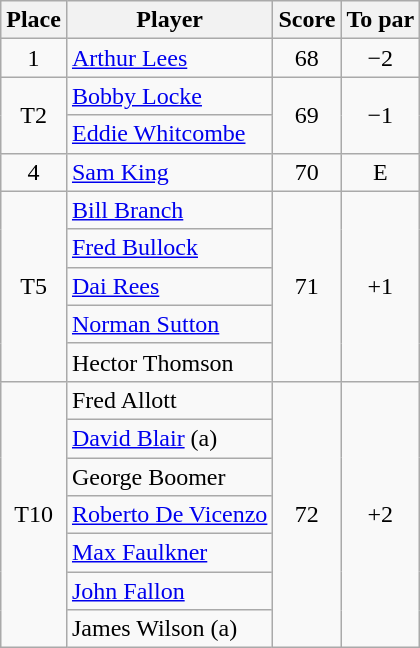<table class="wikitable">
<tr>
<th>Place</th>
<th>Player</th>
<th>Score</th>
<th>To par</th>
</tr>
<tr>
<td align="center">1</td>
<td> <a href='#'>Arthur Lees</a></td>
<td align="center">68</td>
<td align="center">−2</td>
</tr>
<tr>
<td rowspan=2 align="center">T2</td>
<td> <a href='#'>Bobby Locke</a></td>
<td rowspan=2 align="center">69</td>
<td rowspan=2 align="center">−1</td>
</tr>
<tr>
<td> <a href='#'>Eddie Whitcombe</a></td>
</tr>
<tr>
<td align="center">4</td>
<td> <a href='#'>Sam King</a></td>
<td align="center">70</td>
<td align="center">E</td>
</tr>
<tr>
<td rowspan=5 align="center">T5</td>
<td> <a href='#'>Bill Branch</a></td>
<td rowspan=5 align="center">71</td>
<td rowspan=5 align="center">+1</td>
</tr>
<tr>
<td> <a href='#'>Fred Bullock</a></td>
</tr>
<tr>
<td> <a href='#'>Dai Rees</a></td>
</tr>
<tr>
<td> <a href='#'>Norman Sutton</a></td>
</tr>
<tr>
<td> Hector Thomson</td>
</tr>
<tr>
<td rowspan=7 align="center">T10</td>
<td> Fred Allott</td>
<td rowspan=7 align="center">72</td>
<td rowspan=7 align="center">+2</td>
</tr>
<tr>
<td> <a href='#'>David Blair</a> (a)</td>
</tr>
<tr>
<td> George Boomer</td>
</tr>
<tr>
<td> <a href='#'>Roberto De Vicenzo</a></td>
</tr>
<tr>
<td> <a href='#'>Max Faulkner</a></td>
</tr>
<tr>
<td> <a href='#'>John Fallon</a></td>
</tr>
<tr>
<td> James Wilson (a)</td>
</tr>
</table>
